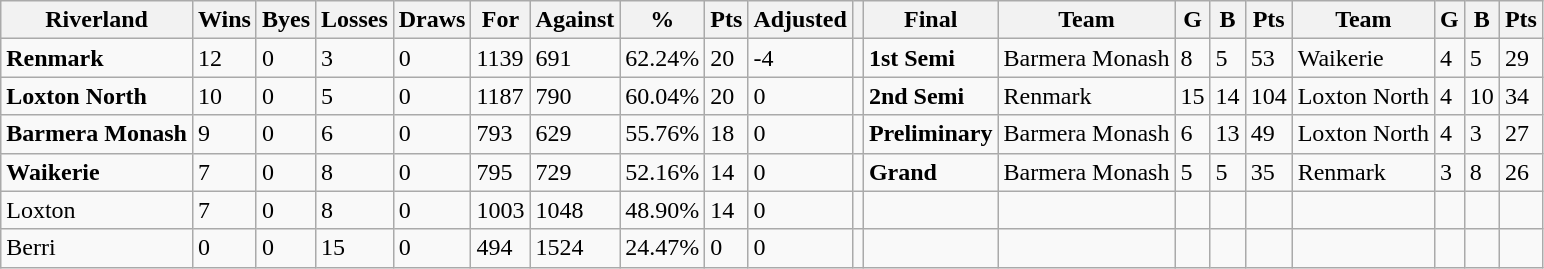<table class="wikitable">
<tr>
<th><strong>Riverland</strong></th>
<th><strong>Wins</strong></th>
<th><strong>Byes</strong></th>
<th><strong>Losses</strong></th>
<th><strong>Draws</strong></th>
<th><strong>For</strong></th>
<th><strong>Against</strong></th>
<th><strong>%</strong></th>
<th><strong>Pts</strong></th>
<th><strong>Adjusted</strong></th>
<th></th>
<th><strong>Final</strong></th>
<th><strong>Team</strong></th>
<th><strong>G</strong></th>
<th><strong>B</strong></th>
<th><strong>Pts</strong></th>
<th><strong>Team</strong></th>
<th><strong>G</strong></th>
<th><strong>B</strong></th>
<th><strong>Pts</strong></th>
</tr>
<tr>
<td><strong>Renmark</strong></td>
<td>12</td>
<td>0</td>
<td>3</td>
<td>0</td>
<td>1139</td>
<td>691</td>
<td>62.24%</td>
<td>20</td>
<td>-4</td>
<td></td>
<td><strong>1st Semi</strong></td>
<td>Barmera Monash</td>
<td>8</td>
<td>5</td>
<td>53</td>
<td>Waikerie</td>
<td>4</td>
<td>5</td>
<td>29</td>
</tr>
<tr>
<td><strong>Loxton North</strong></td>
<td>10</td>
<td>0</td>
<td>5</td>
<td>0</td>
<td>1187</td>
<td>790</td>
<td>60.04%</td>
<td>20</td>
<td>0</td>
<td></td>
<td><strong>2nd Semi</strong></td>
<td>Renmark</td>
<td>15</td>
<td>14</td>
<td>104</td>
<td>Loxton North</td>
<td>4</td>
<td>10</td>
<td>34</td>
</tr>
<tr>
<td><strong>Barmera Monash</strong></td>
<td>9</td>
<td>0</td>
<td>6</td>
<td>0</td>
<td>793</td>
<td>629</td>
<td>55.76%</td>
<td>18</td>
<td>0</td>
<td></td>
<td><strong>Preliminary</strong></td>
<td>Barmera Monash</td>
<td>6</td>
<td>13</td>
<td>49</td>
<td>Loxton North</td>
<td>4</td>
<td>3</td>
<td>27</td>
</tr>
<tr>
<td><strong>Waikerie</strong></td>
<td>7</td>
<td>0</td>
<td>8</td>
<td>0</td>
<td>795</td>
<td>729</td>
<td>52.16%</td>
<td>14</td>
<td>0</td>
<td></td>
<td><strong>Grand</strong></td>
<td>Barmera Monash</td>
<td>5</td>
<td>5</td>
<td>35</td>
<td>Renmark</td>
<td>3</td>
<td>8</td>
<td>26</td>
</tr>
<tr>
<td>Loxton</td>
<td>7</td>
<td>0</td>
<td>8</td>
<td>0</td>
<td>1003</td>
<td>1048</td>
<td>48.90%</td>
<td>14</td>
<td>0</td>
<td></td>
<td></td>
<td></td>
<td></td>
<td></td>
<td></td>
<td></td>
<td></td>
<td></td>
<td></td>
</tr>
<tr>
<td>Berri</td>
<td>0</td>
<td>0</td>
<td>15</td>
<td>0</td>
<td>494</td>
<td>1524</td>
<td>24.47%</td>
<td>0</td>
<td>0</td>
<td></td>
<td></td>
<td></td>
<td></td>
<td></td>
<td></td>
<td></td>
<td></td>
<td></td>
<td></td>
</tr>
</table>
